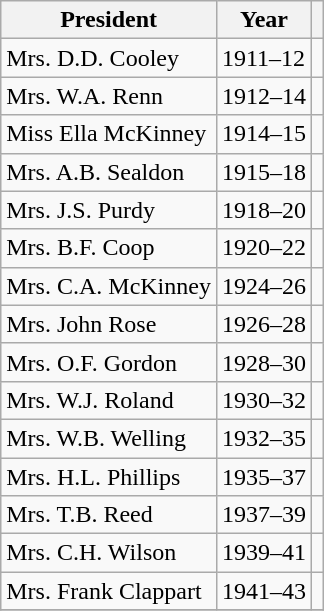<table class="wikitable">
<tr>
<th>President</th>
<th>Year</th>
<th></th>
</tr>
<tr>
<td>Mrs. D.D. Cooley</td>
<td>1911–12</td>
<td></td>
</tr>
<tr>
<td>Mrs. W.A. Renn</td>
<td>1912–14</td>
<td></td>
</tr>
<tr>
<td>Miss Ella McKinney</td>
<td>1914–15</td>
<td></td>
</tr>
<tr>
<td>Mrs. A.B. Sealdon</td>
<td>1915–18</td>
<td></td>
</tr>
<tr>
<td>Mrs. J.S. Purdy</td>
<td>1918–20</td>
<td></td>
</tr>
<tr>
<td>Mrs. B.F. Coop</td>
<td>1920–22</td>
<td></td>
</tr>
<tr>
<td>Mrs. C.A. McKinney</td>
<td>1924–26</td>
<td></td>
</tr>
<tr>
<td>Mrs. John Rose</td>
<td>1926–28</td>
<td></td>
</tr>
<tr>
<td>Mrs. O.F. Gordon</td>
<td>1928–30</td>
<td></td>
</tr>
<tr>
<td>Mrs. W.J. Roland</td>
<td>1930–32</td>
<td></td>
</tr>
<tr>
<td>Mrs. W.B. Welling</td>
<td>1932–35</td>
<td></td>
</tr>
<tr>
<td>Mrs. H.L. Phillips</td>
<td>1935–37</td>
<td></td>
</tr>
<tr>
<td>Mrs. T.B. Reed</td>
<td>1937–39</td>
<td></td>
</tr>
<tr>
<td>Mrs. C.H. Wilson</td>
<td>1939–41</td>
<td></td>
</tr>
<tr>
<td>Mrs. Frank Clappart</td>
<td>1941–43</td>
<td></td>
</tr>
<tr>
</tr>
</table>
